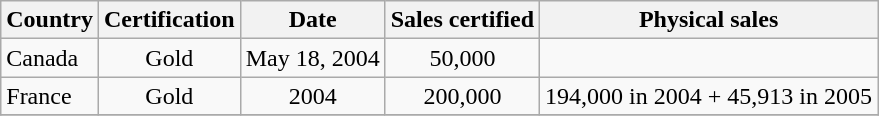<table class="wikitable sortable">
<tr>
<th bgcolor="#ebf5ff">Country</th>
<th bgcolor="#ebf5ff">Certification</th>
<th bgcolor="#ebf5ff">Date</th>
<th bgcolor="#ebf5ff">Sales certified</th>
<th bgcolor="#ebf5ff">Physical sales</th>
</tr>
<tr>
<td>Canada</td>
<td align="center">Gold</td>
<td align="center">May 18, 2004</td>
<td align="center">50,000</td>
<td align="center"></td>
</tr>
<tr>
<td>France</td>
<td align="center">Gold</td>
<td align="center">2004</td>
<td align="center">200,000</td>
<td align="center">194,000 in 2004 + 45,913 in 2005</td>
</tr>
<tr>
</tr>
</table>
